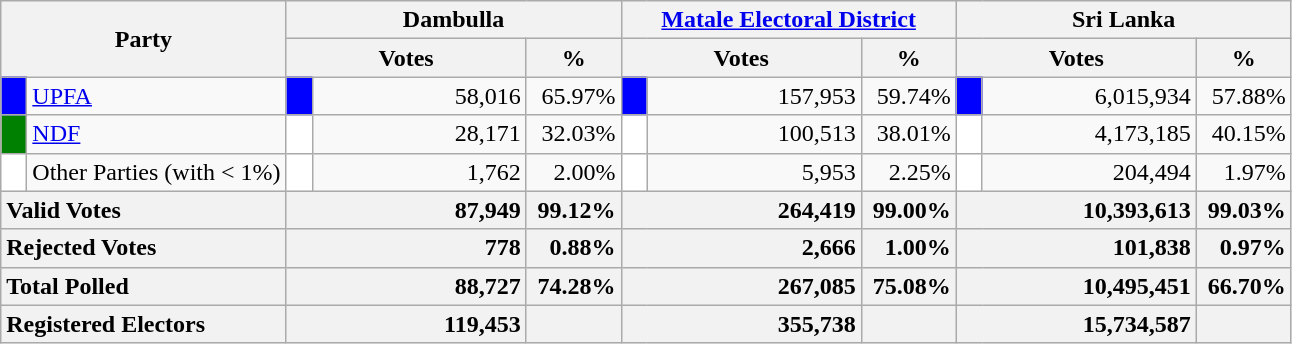<table class="wikitable">
<tr>
<th colspan="2" width="144px"rowspan="2">Party</th>
<th colspan="3" width="216px">Dambulla</th>
<th colspan="3" width="216px"><a href='#'>Matale Electoral District</a></th>
<th colspan="3" width="216px">Sri Lanka</th>
</tr>
<tr>
<th colspan="2" width="144px">Votes</th>
<th>%</th>
<th colspan="2" width="144px">Votes</th>
<th>%</th>
<th colspan="2" width="144px">Votes</th>
<th>%</th>
</tr>
<tr>
<td style="background-color:blue;" width="10px"></td>
<td style="text-align:left;"><a href='#'>UPFA</a></td>
<td style="background-color:blue;" width="10px"></td>
<td style="text-align:right;">58,016</td>
<td style="text-align:right;">65.97%</td>
<td style="background-color:blue;" width="10px"></td>
<td style="text-align:right;">157,953</td>
<td style="text-align:right;">59.74%</td>
<td style="background-color:blue;" width="10px"></td>
<td style="text-align:right;">6,015,934</td>
<td style="text-align:right;">57.88%</td>
</tr>
<tr>
<td style="background-color:green;" width="10px"></td>
<td style="text-align:left;"><a href='#'>NDF</a></td>
<td style="background-color:white;" width="10px"></td>
<td style="text-align:right;">28,171</td>
<td style="text-align:right;">32.03%</td>
<td style="background-color:white;" width="10px"></td>
<td style="text-align:right;">100,513</td>
<td style="text-align:right;">38.01%</td>
<td style="background-color:white;" width="10px"></td>
<td style="text-align:right;">4,173,185</td>
<td style="text-align:right;">40.15%</td>
</tr>
<tr>
<td style="background-color:white;" width="10px"></td>
<td style="text-align:left;">Other Parties (with < 1%)</td>
<td style="background-color:white;" width="10px"></td>
<td style="text-align:right;">1,762</td>
<td style="text-align:right;">2.00%</td>
<td style="background-color:white;" width="10px"></td>
<td style="text-align:right;">5,953</td>
<td style="text-align:right;">2.25%</td>
<td style="background-color:white;" width="10px"></td>
<td style="text-align:right;">204,494</td>
<td style="text-align:right;">1.97%</td>
</tr>
<tr>
<th colspan="2" width="144px"style="text-align:left;">Valid Votes</th>
<th style="text-align:right;"colspan="2" width="144px">87,949</th>
<th style="text-align:right;">99.12%</th>
<th style="text-align:right;"colspan="2" width="144px">264,419</th>
<th style="text-align:right;">99.00%</th>
<th style="text-align:right;"colspan="2" width="144px">10,393,613</th>
<th style="text-align:right;">99.03%</th>
</tr>
<tr>
<th colspan="2" width="144px"style="text-align:left;">Rejected Votes</th>
<th style="text-align:right;"colspan="2" width="144px">778</th>
<th style="text-align:right;">0.88%</th>
<th style="text-align:right;"colspan="2" width="144px">2,666</th>
<th style="text-align:right;">1.00%</th>
<th style="text-align:right;"colspan="2" width="144px">101,838</th>
<th style="text-align:right;">0.97%</th>
</tr>
<tr>
<th colspan="2" width="144px"style="text-align:left;">Total Polled</th>
<th style="text-align:right;"colspan="2" width="144px">88,727</th>
<th style="text-align:right;">74.28%</th>
<th style="text-align:right;"colspan="2" width="144px">267,085</th>
<th style="text-align:right;">75.08%</th>
<th style="text-align:right;"colspan="2" width="144px">10,495,451</th>
<th style="text-align:right;">66.70%</th>
</tr>
<tr>
<th colspan="2" width="144px"style="text-align:left;">Registered Electors</th>
<th style="text-align:right;"colspan="2" width="144px">119,453</th>
<th></th>
<th style="text-align:right;"colspan="2" width="144px">355,738</th>
<th></th>
<th style="text-align:right;"colspan="2" width="144px">15,734,587</th>
<th></th>
</tr>
</table>
